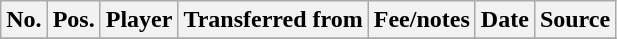<table class="wikitable sortable">
<tr>
<th>No.</th>
<th>Pos.</th>
<th>Player</th>
<th>Transferred from</th>
<th>Fee/notes</th>
<th>Date</th>
<th>Source</th>
</tr>
<tr>
</tr>
</table>
